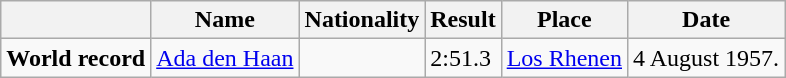<table class=wikitable style=text-align:center>
<tr>
<th></th>
<th>Name</th>
<th>Nationality</th>
<th>Result</th>
<th>Place</th>
<th>Date</th>
</tr>
<tr>
<td><strong>World record</strong></td>
<td><a href='#'>Ada den Haan</a></td>
<td></td>
<td align=left>2:51.3</td>
<td><a href='#'>Los Rhenen</a></td>
<td>4 August 1957.</td>
</tr>
</table>
